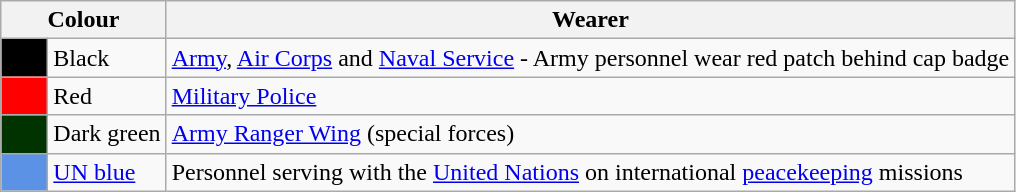<table class="wikitable">
<tr>
<th colspan="2">Colour</th>
<th>Wearer</th>
</tr>
<tr>
<td style="background:black;">      </td>
<td>Black</td>
<td><a href='#'>Army</a>, <a href='#'>Air Corps</a> and <a href='#'>Naval Service</a> - Army personnel wear red patch behind cap badge</td>
</tr>
<tr>
<td style="background:red;"></td>
<td>Red</td>
<td><a href='#'>Military Police</a></td>
</tr>
<tr>
<td style="background:#030;"></td>
<td>Dark green</td>
<td><a href='#'>Army Ranger Wing</a> (special forces)</td>
</tr>
<tr>
<td style="background:#5B92E5;"></td>
<td><a href='#'>UN blue</a></td>
<td>Personnel serving with the <a href='#'>United Nations</a> on international <a href='#'>peacekeeping</a> missions</td>
</tr>
</table>
